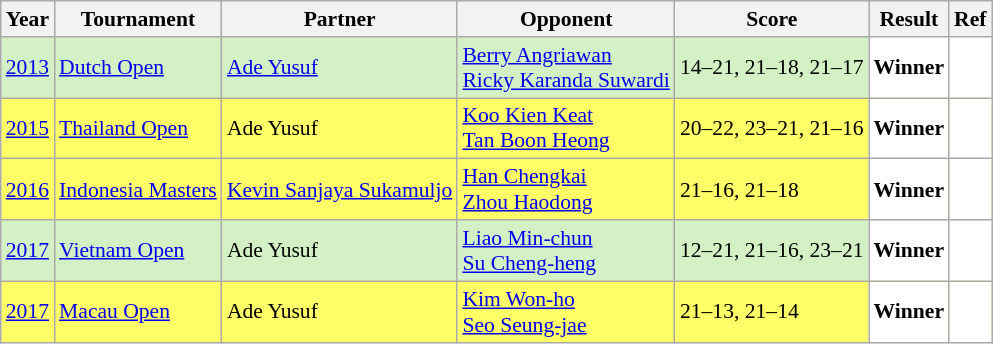<table class="sortable wikitable" style="font-size: 90%">
<tr>
<th>Year</th>
<th>Tournament</th>
<th>Partner</th>
<th>Opponent</th>
<th>Score</th>
<th>Result</th>
<th>Ref</th>
</tr>
<tr style="background:#D4F1C5">
<td align="center"><a href='#'>2013</a></td>
<td align="left"><a href='#'>Dutch Open</a></td>
<td align="left"> <a href='#'>Ade Yusuf</a></td>
<td align="left"> <a href='#'>Berry Angriawan</a><br> <a href='#'>Ricky Karanda Suwardi</a></td>
<td align="left">14–21, 21–18, 21–17</td>
<td style="text-align:left; background:white"> <strong>Winner</strong></td>
<td style="text-align:center; background:white"></td>
</tr>
<tr style="background:#FFFF67">
<td align="center"><a href='#'>2015</a></td>
<td align="left"><a href='#'>Thailand Open</a></td>
<td align="left"> Ade Yusuf</td>
<td align="left"> <a href='#'>Koo Kien Keat</a><br> <a href='#'>Tan Boon Heong</a></td>
<td align="left">20–22, 23–21, 21–16</td>
<td style="text-align:left; background:white"> <strong>Winner</strong></td>
<td style="text-align:center; background:white"></td>
</tr>
<tr style="background:#FFFF67">
<td align="center"><a href='#'>2016</a></td>
<td align="left"><a href='#'>Indonesia Masters</a></td>
<td align="left"> <a href='#'>Kevin Sanjaya Sukamuljo</a></td>
<td align="left"> <a href='#'>Han Chengkai</a><br> <a href='#'>Zhou Haodong</a></td>
<td align="left">21–16, 21–18</td>
<td style="text-align:left; background:white"> <strong>Winner</strong></td>
<td style="text-align:center; background:white"></td>
</tr>
<tr style="background:#D4F1C5">
<td align="center"><a href='#'>2017</a></td>
<td align="left"><a href='#'>Vietnam Open</a></td>
<td align="left"> Ade Yusuf</td>
<td align="left"> <a href='#'>Liao Min-chun</a><br> <a href='#'>Su Cheng-heng</a></td>
<td align="left">12–21, 21–16, 23–21</td>
<td style="text-align:left; background:white"> <strong>Winner</strong></td>
<td style="text-align:center; background:white"></td>
</tr>
<tr style="background:#FFFF67">
<td align="center"><a href='#'>2017</a></td>
<td align="left"><a href='#'>Macau Open</a></td>
<td align="left"> Ade Yusuf</td>
<td align="left"> <a href='#'>Kim Won-ho</a><br> <a href='#'>Seo Seung-jae</a></td>
<td align="left">21–13, 21–14</td>
<td style="text-align:left; background:white"> <strong>Winner</strong></td>
<td style="text-align:center; background:white"></td>
</tr>
</table>
